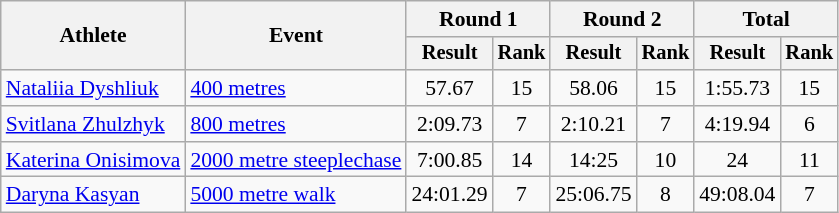<table class="wikitable" style="font-size:90%">
<tr>
<th rowspan=2>Athlete</th>
<th rowspan=2>Event</th>
<th colspan=2>Round 1</th>
<th colspan=2>Round 2</th>
<th colspan=2>Total</th>
</tr>
<tr style="font-size:95%">
<th>Result</th>
<th>Rank</th>
<th>Result</th>
<th>Rank</th>
<th>Result</th>
<th>Rank</th>
</tr>
<tr align=center>
<td align=left><a href='#'>Nataliia Dyshliuk</a></td>
<td align=left><a href='#'>400 metres</a></td>
<td>57.67</td>
<td>15</td>
<td>58.06</td>
<td>15</td>
<td>1:55.73</td>
<td>15</td>
</tr>
<tr align=center>
<td align=left><a href='#'>Svitlana Zhulzhyk</a></td>
<td align=left><a href='#'>800 metres</a></td>
<td>2:09.73</td>
<td>7</td>
<td>2:10.21</td>
<td>7</td>
<td>4:19.94</td>
<td>6</td>
</tr>
<tr align=center>
<td align=left><a href='#'>Katerina Onisimova</a></td>
<td align=left><a href='#'>2000 metre steeplechase</a></td>
<td>7:00.85</td>
<td>14</td>
<td>14:25</td>
<td>10</td>
<td>24</td>
<td>11</td>
</tr>
<tr align=center>
<td align=left><a href='#'>Daryna Kasyan</a></td>
<td align=left><a href='#'>5000 metre walk</a></td>
<td>24:01.29</td>
<td>7</td>
<td>25:06.75</td>
<td>8</td>
<td>49:08.04</td>
<td>7</td>
</tr>
</table>
